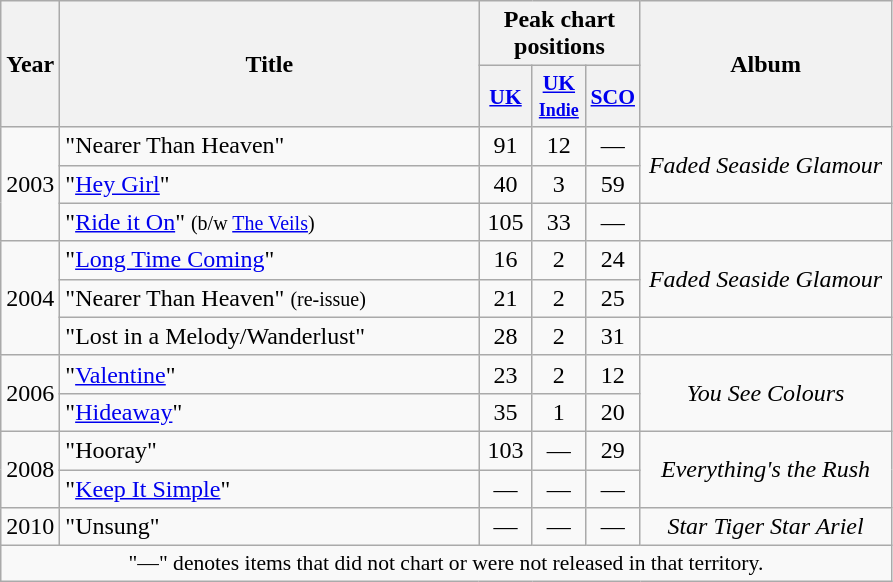<table class="wikitable" style="text-align:center;">
<tr>
<th rowspan="2" style="width:2em;">Year</th>
<th rowspan="2" style="width:17em;">Title</th>
<th colspan="3">Peak chart positions</th>
<th rowspan="2" style="width:10em;">Album</th>
</tr>
<tr>
<th style="width:2em;font-size:90%;"><a href='#'>UK</a><br></th>
<th style="width:2em;font-size:90%;"><a href='#'>UK<br><small>Indie</small></a><br></th>
<th style="width:2em;font-size:90%;"><a href='#'>SCO</a><br></th>
</tr>
<tr>
<td rowspan="3">2003</td>
<td style="text-align:left;">"Nearer Than Heaven"</td>
<td>91</td>
<td>12</td>
<td>—</td>
<td rowspan="2"><em>Faded Seaside Glamour</em></td>
</tr>
<tr>
<td style="text-align:left;">"<a href='#'>Hey Girl</a>"</td>
<td>40</td>
<td>3</td>
<td>59</td>
</tr>
<tr>
<td style="text-align:left;">"<a href='#'>Ride it On</a>" <small>(b/w <a href='#'>The Veils</a>)</small></td>
<td>105</td>
<td>33</td>
<td>—</td>
<td></td>
</tr>
<tr>
<td rowspan="3">2004</td>
<td style="text-align:left;">"<a href='#'>Long Time Coming</a>"</td>
<td>16</td>
<td>2</td>
<td>24</td>
<td rowspan="2"><em>Faded Seaside Glamour</em></td>
</tr>
<tr>
<td style="text-align:left;">"Nearer Than Heaven" <small>(re-issue)</small></td>
<td>21</td>
<td>2</td>
<td>25</td>
</tr>
<tr>
<td style="text-align:left;">"Lost in a Melody/Wanderlust"</td>
<td>28</td>
<td>2</td>
<td>31</td>
<td></td>
</tr>
<tr>
<td rowspan="2">2006</td>
<td style="text-align:left;">"<a href='#'>Valentine</a>"</td>
<td>23</td>
<td>2</td>
<td>12</td>
<td rowspan="2"><em>You See Colours</em></td>
</tr>
<tr>
<td style="text-align:left;">"<a href='#'>Hideaway</a>"</td>
<td>35</td>
<td>1</td>
<td>20</td>
</tr>
<tr>
<td rowspan="2">2008</td>
<td style="text-align:left;">"Hooray"</td>
<td>103</td>
<td>—</td>
<td>29</td>
<td rowspan="2"><em>Everything's the Rush</em></td>
</tr>
<tr>
<td style="text-align:left;">"<a href='#'>Keep It Simple</a>"</td>
<td>—</td>
<td>—</td>
<td>—</td>
</tr>
<tr>
<td>2010</td>
<td style="text-align:left;">"Unsung"</td>
<td>—</td>
<td>—</td>
<td>—</td>
<td><em>Star Tiger Star Ariel</em></td>
</tr>
<tr>
<td colspan="15" style="font-size:90%">"—" denotes items that did not chart or were not released in that territory.</td>
</tr>
</table>
